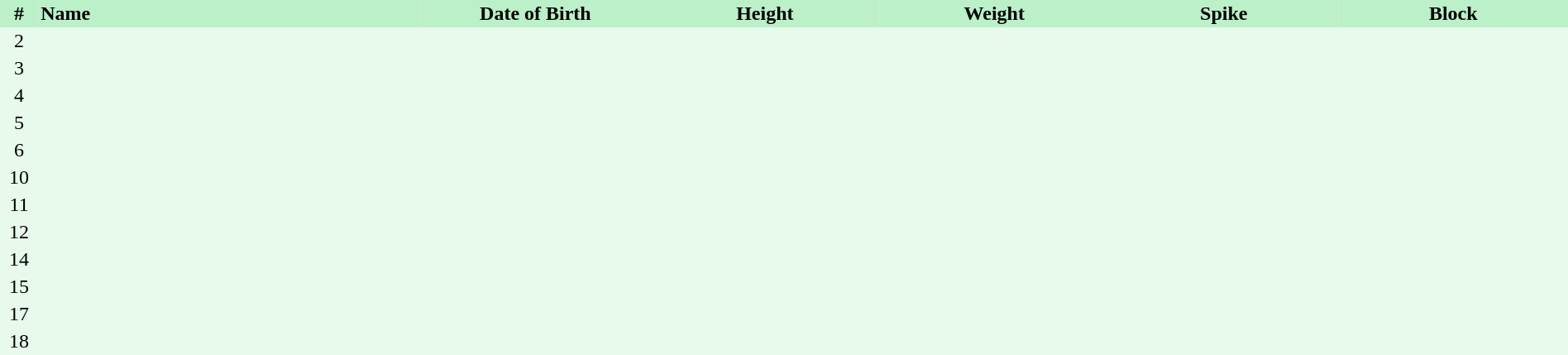<table border=0 cellpadding=2 cellspacing=0  |- bgcolor=#FFECCE style=text-align:center; font-size:90%; width=100%>
<tr bgcolor=#BBF0C9>
<th width=2%>#</th>
<th align=left width=20%>Name</th>
<th width=12%>Date of Birth</th>
<th width=12%>Height</th>
<th width=12%>Weight</th>
<th width=12%>Spike</th>
<th width=12%>Block</th>
</tr>
<tr bgcolor=#E7FAEC>
<td>2</td>
<td align=left></td>
<td align=right></td>
<td></td>
<td></td>
<td></td>
<td></td>
</tr>
<tr bgcolor=#E7FAEC>
<td>3</td>
<td align=left></td>
<td align=right></td>
<td></td>
<td></td>
<td></td>
<td></td>
</tr>
<tr bgcolor=#E7FAEC>
<td>4</td>
<td align=left></td>
<td align=right></td>
<td></td>
<td></td>
<td></td>
<td></td>
</tr>
<tr bgcolor=#E7FAEC>
<td>5</td>
<td align=left></td>
<td align=right></td>
<td></td>
<td></td>
<td></td>
<td></td>
</tr>
<tr bgcolor=#E7FAEC>
<td>6</td>
<td align=left></td>
<td align=right></td>
<td></td>
<td></td>
<td></td>
<td></td>
</tr>
<tr bgcolor=#E7FAEC>
<td>10</td>
<td align=left></td>
<td align=right></td>
<td></td>
<td></td>
<td></td>
<td></td>
</tr>
<tr bgcolor=#E7FAEC>
<td>11</td>
<td align=left></td>
<td align=right></td>
<td></td>
<td></td>
<td></td>
<td></td>
</tr>
<tr bgcolor=#E7FAEC>
<td>12</td>
<td align=left></td>
<td align=right></td>
<td></td>
<td></td>
<td></td>
<td></td>
</tr>
<tr bgcolor=#E7FAEC>
<td>14</td>
<td align=left></td>
<td align=right></td>
<td></td>
<td></td>
<td></td>
<td></td>
</tr>
<tr bgcolor=#E7FAEC>
<td>15</td>
<td align=left></td>
<td align=right></td>
<td></td>
<td></td>
<td></td>
<td></td>
</tr>
<tr bgcolor=#E7FAEC>
<td>17</td>
<td align=left></td>
<td align=right></td>
<td></td>
<td></td>
<td></td>
<td></td>
</tr>
<tr bgcolor=#E7FAEC>
<td>18</td>
<td align=left></td>
<td align=right></td>
<td></td>
<td></td>
<td></td>
<td></td>
</tr>
</table>
